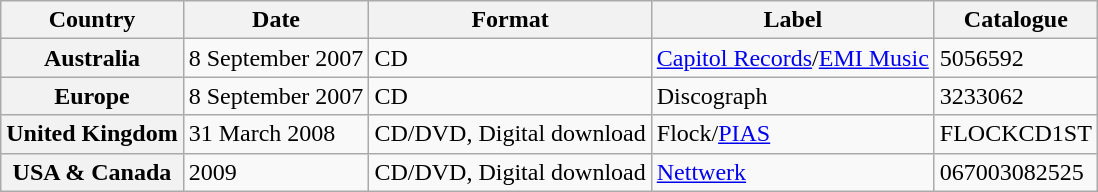<table class="wikitable plainrowheaders">
<tr>
<th scope="col">Country</th>
<th scope="col">Date</th>
<th scope="col">Format</th>
<th scope="col">Label</th>
<th scope="col">Catalogue</th>
</tr>
<tr>
<th scope="row">Australia</th>
<td>8 September 2007</td>
<td>CD</td>
<td><a href='#'>Capitol Records</a>/<a href='#'>EMI Music</a></td>
<td>5056592</td>
</tr>
<tr>
<th scope="row">Europe</th>
<td>8 September 2007</td>
<td>CD</td>
<td>Discograph</td>
<td>3233062</td>
</tr>
<tr>
<th scope="row">United Kingdom</th>
<td>31 March 2008</td>
<td>CD/DVD, Digital download</td>
<td>Flock/<a href='#'>PIAS</a></td>
<td>FLOCKCD1ST</td>
</tr>
<tr>
<th scope="row">USA & Canada</th>
<td>2009</td>
<td>CD/DVD, Digital download</td>
<td><a href='#'>Nettwerk</a></td>
<td>067003082525</td>
</tr>
</table>
